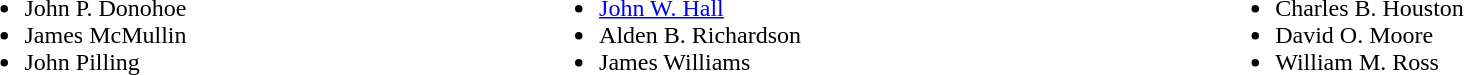<table width=100%>
<tr valign=top>
<td><br><ul><li>John P. Donohoe</li><li>James McMullin</li><li>John Pilling</li></ul></td>
<td><br><ul><li><a href='#'>John W. Hall</a></li><li>Alden B. Richardson</li><li>James Williams</li></ul></td>
<td><br><ul><li>Charles B. Houston</li><li>David O. Moore</li><li>William M. Ross</li></ul></td>
</tr>
</table>
